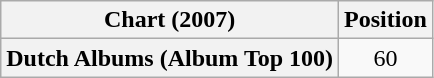<table class="wikitable plainrowheaders">
<tr>
<th scope="col">Chart (2007)</th>
<th scope="col">Position</th>
</tr>
<tr>
<th scope="row">Dutch Albums (Album Top 100)</th>
<td align="center">60</td>
</tr>
</table>
